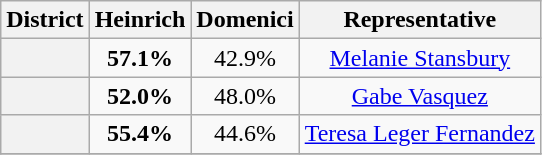<table class=wikitable>
<tr>
<th>District</th>
<th>Heinrich</th>
<th>Domenici</th>
<th>Representative</th>
</tr>
<tr align=center>
<th></th>
<td><strong>57.1%</strong></td>
<td>42.9%</td>
<td><a href='#'>Melanie Stansbury</a></td>
</tr>
<tr align=center>
<th></th>
<td><strong>52.0%</strong></td>
<td>48.0%</td>
<td><a href='#'>Gabe Vasquez</a></td>
</tr>
<tr align=center>
<th></th>
<td><strong>55.4%</strong></td>
<td>44.6%</td>
<td><a href='#'>Teresa Leger Fernandez</a></td>
</tr>
<tr align=center>
</tr>
</table>
